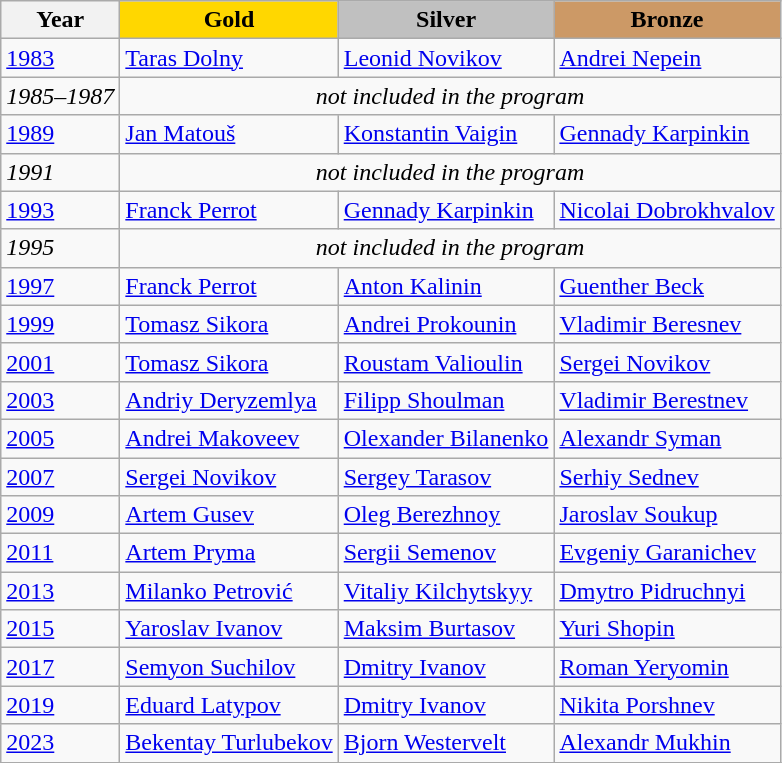<table class="wikitable">
<tr>
<th>Year</th>
<td align=center bgcolor=gold><strong>Gold</strong></td>
<td align=center bgcolor=silver><strong>Silver</strong></td>
<td align=center bgcolor=cc9966><strong>Bronze</strong></td>
</tr>
<tr>
<td><a href='#'>1983</a></td>
<td> <a href='#'>Taras Dolny</a></td>
<td> <a href='#'>Leonid Novikov</a></td>
<td> <a href='#'>Andrei Nepein</a></td>
</tr>
<tr>
<td><em>1985–1987</em></td>
<td colspan=3 align=center><em>not included in the program</em></td>
</tr>
<tr>
<td><a href='#'>1989</a></td>
<td> <a href='#'>Jan Matouš</a></td>
<td> <a href='#'>Konstantin Vaigin</a></td>
<td> <a href='#'>Gennady Karpinkin</a></td>
</tr>
<tr>
<td><em>1991</em></td>
<td colspan=3 align=center><em>not included in the program</em></td>
</tr>
<tr>
<td><a href='#'>1993</a></td>
<td> <a href='#'>Franck Perrot</a></td>
<td> <a href='#'>Gennady Karpinkin</a></td>
<td> <a href='#'>Nicolai Dobrokhvalov</a></td>
</tr>
<tr>
<td><em>1995</em></td>
<td colspan=3 align=center><em>not included in the program</em></td>
</tr>
<tr>
<td><a href='#'>1997</a></td>
<td> <a href='#'>Franck Perrot</a></td>
<td> <a href='#'>Anton Kalinin</a></td>
<td> <a href='#'>Guenther Beck</a></td>
</tr>
<tr>
<td><a href='#'>1999</a></td>
<td> <a href='#'>Tomasz Sikora</a></td>
<td> <a href='#'>Andrei Prokounin</a></td>
<td> <a href='#'>Vladimir Beresnev</a></td>
</tr>
<tr>
<td><a href='#'>2001</a></td>
<td> <a href='#'>Tomasz Sikora</a></td>
<td> <a href='#'>Roustam Valioulin</a></td>
<td> <a href='#'>Sergei Novikov</a></td>
</tr>
<tr>
<td><a href='#'>2003</a></td>
<td> <a href='#'>Andriy Deryzemlya</a></td>
<td> <a href='#'>Filipp Shoulman</a></td>
<td> <a href='#'>Vladimir Berestnev</a></td>
</tr>
<tr>
<td><a href='#'>2005</a></td>
<td> <a href='#'>Andrei Makoveev</a></td>
<td> <a href='#'>Olexander Bilanenko</a></td>
<td> <a href='#'>Alexandr Syman</a></td>
</tr>
<tr>
<td><a href='#'>2007</a></td>
<td> <a href='#'>Sergei Novikov</a></td>
<td> <a href='#'>Sergey Tarasov</a></td>
<td> <a href='#'>Serhiy Sednev</a></td>
</tr>
<tr>
<td><a href='#'>2009</a></td>
<td> <a href='#'>Artem Gusev</a></td>
<td> <a href='#'>Oleg Berezhnoy</a></td>
<td> <a href='#'>Jaroslav Soukup</a></td>
</tr>
<tr>
<td><a href='#'>2011</a></td>
<td> <a href='#'>Artem Pryma</a></td>
<td> <a href='#'>Sergii Semenov</a></td>
<td> <a href='#'>Evgeniy Garanichev</a></td>
</tr>
<tr>
<td><a href='#'>2013</a></td>
<td> <a href='#'>Milanko Petrović</a></td>
<td> <a href='#'>Vitaliy Kilchytskyy</a></td>
<td> <a href='#'>Dmytro Pidruchnyi</a></td>
</tr>
<tr>
<td><a href='#'>2015</a></td>
<td> <a href='#'>Yaroslav Ivanov</a></td>
<td> <a href='#'>Maksim Burtasov</a></td>
<td> <a href='#'>Yuri Shopin</a></td>
</tr>
<tr>
<td><a href='#'>2017</a></td>
<td> <a href='#'>Semyon Suchilov</a></td>
<td> <a href='#'>Dmitry Ivanov</a></td>
<td> <a href='#'>Roman Yeryomin</a></td>
</tr>
<tr>
<td><a href='#'>2019</a></td>
<td> <a href='#'>Eduard Latypov</a></td>
<td> <a href='#'>Dmitry Ivanov</a></td>
<td> <a href='#'>Nikita Porshnev</a></td>
</tr>
<tr>
<td><a href='#'>2023</a></td>
<td> <a href='#'>Bekentay Turlubekov</a></td>
<td> <a href='#'>Bjorn Westervelt</a></td>
<td> <a href='#'>Alexandr Mukhin</a></td>
</tr>
<tr>
</tr>
</table>
